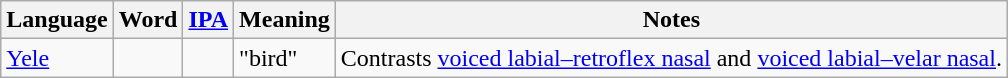<table class="wikitable">
<tr>
<th>Language</th>
<th>Word</th>
<th><a href='#'>IPA</a></th>
<th>Meaning</th>
<th>Notes</th>
</tr>
<tr>
<td rowspan=2><a href='#'>Yele</a></td>
<td></td>
<td></td>
<td>"bird"</td>
<td>Contrasts <a href='#'>voiced labial–retroflex nasal</a> and <a href='#'>voiced labial–velar nasal</a>.</td>
</tr>
</table>
